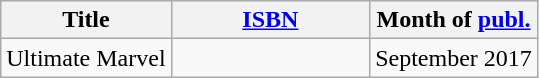<table class="wikitable">
<tr>
<th>Title</th>
<th width="125"><a href='#'>ISBN</a></th>
<th>Month of <a href='#'>publ.</a></th>
</tr>
<tr align="center">
<td align="left">Ultimate Marvel</td>
<td></td>
<td align="right">September 2017</td>
</tr>
</table>
